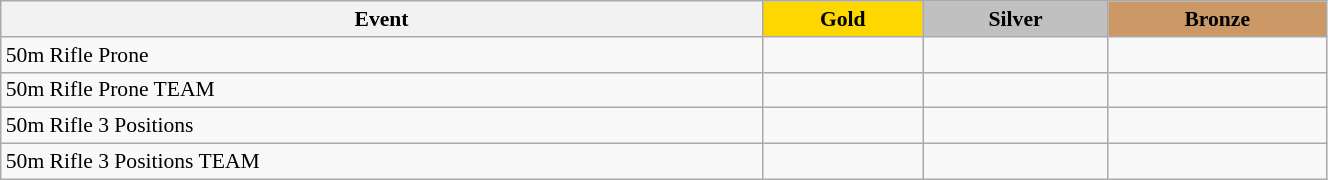<table class="wikitable" width=70% style="font-size:90%; text-align:left;">
<tr align=center>
<th>Event</th>
<td bgcolor=gold><strong>Gold</strong></td>
<td bgcolor=silver><strong>Silver</strong></td>
<td bgcolor=cc9966><strong>Bronze</strong></td>
</tr>
<tr>
<td>50m Rifle Prone</td>
<td></td>
<td></td>
<td></td>
</tr>
<tr>
<td>50m Rifle Prone TEAM</td>
<td></td>
<td></td>
<td></td>
</tr>
<tr>
<td>50m Rifle 3 Positions</td>
<td></td>
<td></td>
<td></td>
</tr>
<tr>
<td>50m Rifle 3 Positions TEAM</td>
<td></td>
<td></td>
<td></td>
</tr>
</table>
